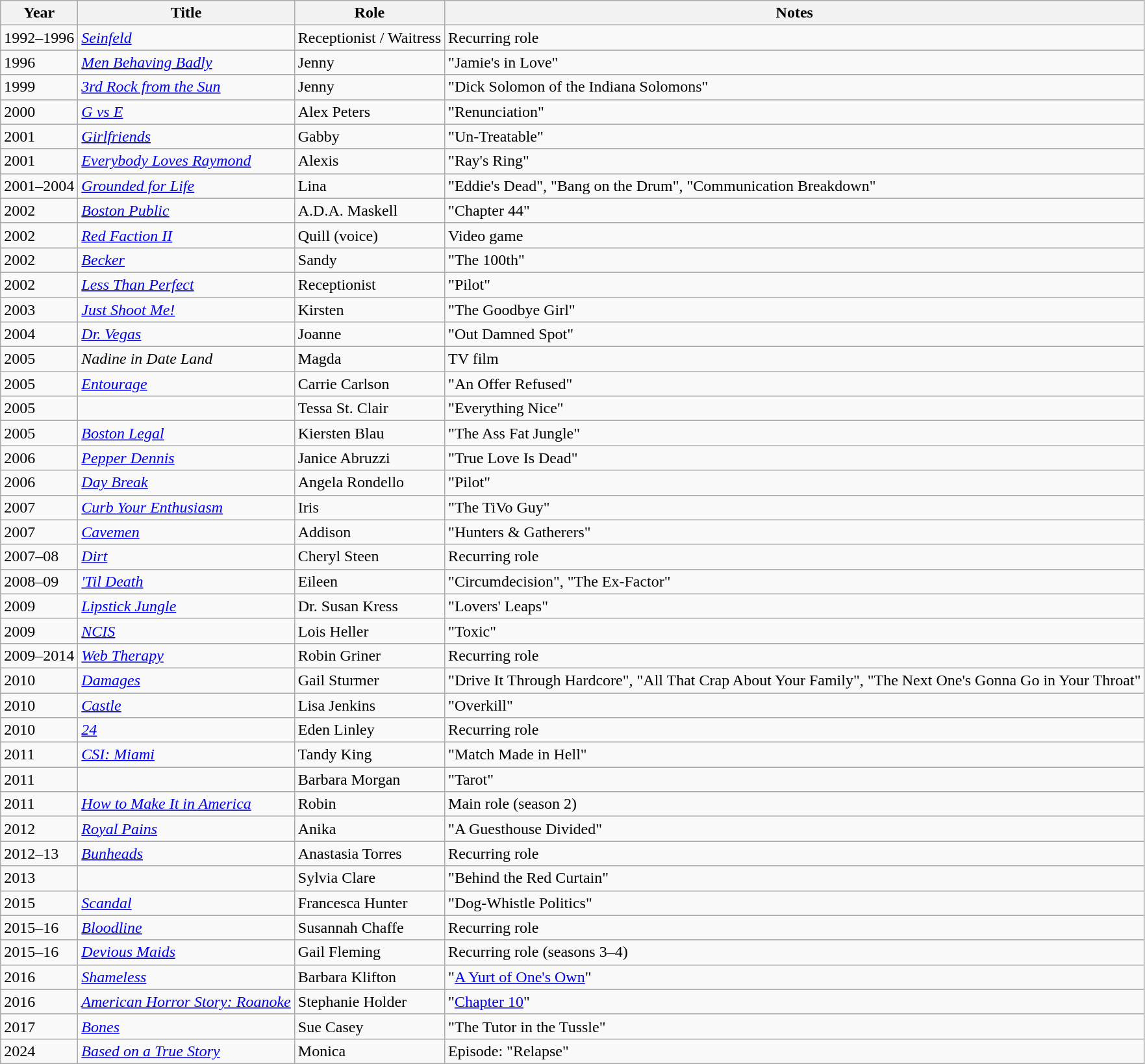<table class="wikitable sortable">
<tr>
<th>Year</th>
<th>Title</th>
<th>Role</th>
<th class="unsortable">Notes</th>
</tr>
<tr>
<td>1992–1996</td>
<td><em><a href='#'>Seinfeld</a></em></td>
<td>Receptionist / Waitress</td>
<td>Recurring role</td>
</tr>
<tr>
<td>1996</td>
<td><em><a href='#'>Men Behaving Badly</a></em></td>
<td>Jenny</td>
<td>"Jamie's in Love"</td>
</tr>
<tr>
<td>1999</td>
<td><em><a href='#'>3rd Rock from the Sun</a></em></td>
<td>Jenny</td>
<td>"Dick Solomon of the Indiana Solomons"</td>
</tr>
<tr>
<td>2000</td>
<td><em><a href='#'>G vs E</a></em></td>
<td>Alex Peters</td>
<td>"Renunciation"</td>
</tr>
<tr>
<td>2001</td>
<td><em><a href='#'>Girlfriends</a></em></td>
<td>Gabby</td>
<td>"Un-Treatable"</td>
</tr>
<tr>
<td>2001</td>
<td><em><a href='#'>Everybody Loves Raymond</a></em></td>
<td>Alexis</td>
<td>"Ray's Ring"</td>
</tr>
<tr>
<td>2001–2004</td>
<td><em><a href='#'>Grounded for Life</a></em></td>
<td>Lina</td>
<td>"Eddie's Dead", "Bang on the Drum", "Communication Breakdown"</td>
</tr>
<tr>
<td>2002</td>
<td><em><a href='#'>Boston Public</a></em></td>
<td>A.D.A. Maskell</td>
<td>"Chapter 44"</td>
</tr>
<tr>
<td>2002</td>
<td><em><a href='#'>Red Faction II</a></em></td>
<td>Quill (voice)</td>
<td>Video game</td>
</tr>
<tr>
<td>2002</td>
<td><em><a href='#'>Becker</a></em></td>
<td>Sandy</td>
<td>"The 100th"</td>
</tr>
<tr>
<td>2002</td>
<td><em><a href='#'>Less Than Perfect</a></em></td>
<td>Receptionist</td>
<td>"Pilot"</td>
</tr>
<tr>
<td>2003</td>
<td><em><a href='#'>Just Shoot Me!</a></em></td>
<td>Kirsten</td>
<td>"The Goodbye Girl"</td>
</tr>
<tr>
<td>2004</td>
<td><em><a href='#'>Dr. Vegas</a></em></td>
<td>Joanne</td>
<td>"Out Damned Spot"</td>
</tr>
<tr>
<td>2005</td>
<td><em>Nadine in Date Land</em></td>
<td>Magda</td>
<td>TV film</td>
</tr>
<tr>
<td>2005</td>
<td><em><a href='#'>Entourage</a></em></td>
<td>Carrie Carlson</td>
<td>"An Offer Refused"</td>
</tr>
<tr>
<td>2005</td>
<td><em></em></td>
<td>Tessa St. Clair</td>
<td>"Everything Nice"</td>
</tr>
<tr>
<td>2005</td>
<td><em><a href='#'>Boston Legal</a></em></td>
<td>Kiersten Blau</td>
<td>"The Ass Fat Jungle"</td>
</tr>
<tr>
<td>2006</td>
<td><em><a href='#'>Pepper Dennis</a></em></td>
<td>Janice Abruzzi</td>
<td>"True Love Is Dead"</td>
</tr>
<tr>
<td>2006</td>
<td><em><a href='#'>Day Break</a></em></td>
<td>Angela Rondello</td>
<td>"Pilot"</td>
</tr>
<tr>
<td>2007</td>
<td><em><a href='#'>Curb Your Enthusiasm</a></em></td>
<td>Iris</td>
<td>"The TiVo Guy"</td>
</tr>
<tr>
<td>2007</td>
<td><em><a href='#'>Cavemen</a></em></td>
<td>Addison</td>
<td>"Hunters & Gatherers"</td>
</tr>
<tr>
<td>2007–08</td>
<td><em><a href='#'>Dirt</a></em></td>
<td>Cheryl Steen</td>
<td>Recurring role</td>
</tr>
<tr>
<td>2008–09</td>
<td><em><a href='#'>'Til Death</a></em></td>
<td>Eileen</td>
<td>"Circumdecision", "The Ex-Factor"</td>
</tr>
<tr>
<td>2009</td>
<td><em><a href='#'>Lipstick Jungle</a></em></td>
<td>Dr. Susan Kress</td>
<td>"Lovers' Leaps"</td>
</tr>
<tr>
<td>2009</td>
<td><em><a href='#'>NCIS</a></em></td>
<td>Lois Heller</td>
<td>"Toxic"</td>
</tr>
<tr>
<td>2009–2014</td>
<td><em><a href='#'>Web Therapy</a></em></td>
<td>Robin Griner</td>
<td>Recurring role</td>
</tr>
<tr>
<td>2010</td>
<td><em><a href='#'>Damages</a></em></td>
<td>Gail Sturmer</td>
<td>"Drive It Through Hardcore", "All That Crap About Your Family", "The Next One's Gonna Go in Your Throat"</td>
</tr>
<tr>
<td>2010</td>
<td><em><a href='#'>Castle</a></em></td>
<td>Lisa Jenkins</td>
<td>"Overkill"</td>
</tr>
<tr>
<td>2010</td>
<td><em><a href='#'>24</a></em></td>
<td>Eden Linley</td>
<td>Recurring role</td>
</tr>
<tr>
<td>2011</td>
<td><em><a href='#'>CSI: Miami</a></em></td>
<td>Tandy King</td>
<td>"Match Made in Hell"</td>
</tr>
<tr>
<td>2011</td>
<td><em></em></td>
<td>Barbara Morgan</td>
<td>"Tarot"</td>
</tr>
<tr>
<td>2011</td>
<td><em><a href='#'>How to Make It in America</a></em></td>
<td>Robin</td>
<td>Main role (season 2)</td>
</tr>
<tr>
<td>2012</td>
<td><em><a href='#'>Royal Pains</a></em></td>
<td>Anika</td>
<td>"A Guesthouse Divided"</td>
</tr>
<tr>
<td>2012–13</td>
<td><em><a href='#'>Bunheads</a></em></td>
<td>Anastasia Torres</td>
<td>Recurring role</td>
</tr>
<tr>
<td>2013</td>
<td><em></em></td>
<td>Sylvia Clare</td>
<td>"Behind the Red Curtain"</td>
</tr>
<tr>
<td>2015</td>
<td><em><a href='#'>Scandal</a></em></td>
<td>Francesca Hunter</td>
<td>"Dog-Whistle Politics"</td>
</tr>
<tr>
<td>2015–16</td>
<td><em><a href='#'>Bloodline</a></em></td>
<td>Susannah Chaffe</td>
<td>Recurring role</td>
</tr>
<tr>
<td>2015–16</td>
<td><em><a href='#'>Devious Maids</a></em></td>
<td>Gail Fleming</td>
<td>Recurring role (seasons 3–4)</td>
</tr>
<tr>
<td>2016</td>
<td><em><a href='#'>Shameless</a></em></td>
<td>Barbara Klifton</td>
<td>"<a href='#'>A Yurt of One's Own</a>"</td>
</tr>
<tr>
<td>2016</td>
<td><em><a href='#'>American Horror Story: Roanoke</a></em></td>
<td>Stephanie Holder</td>
<td>"<a href='#'>Chapter 10</a>"</td>
</tr>
<tr>
<td>2017</td>
<td><em><a href='#'>Bones</a></em></td>
<td>Sue Casey</td>
<td>"The Tutor in the Tussle"</td>
</tr>
<tr>
<td>2024</td>
<td><em><a href='#'>Based on a True Story</a></em></td>
<td>Monica</td>
<td>Episode: "Relapse"</td>
</tr>
</table>
